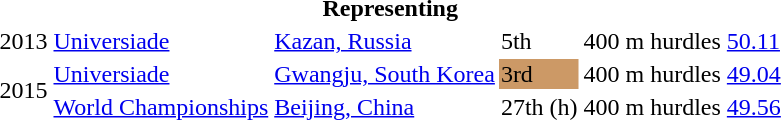<table>
<tr>
<th colspan="6">Representing </th>
</tr>
<tr>
<td>2013</td>
<td><a href='#'>Universiade</a></td>
<td><a href='#'>Kazan, Russia</a></td>
<td>5th</td>
<td>400 m hurdles</td>
<td><a href='#'>50.11</a></td>
</tr>
<tr>
<td rowspan=2>2015</td>
<td><a href='#'>Universiade</a></td>
<td><a href='#'>Gwangju, South Korea</a></td>
<td bgcolor=cc9966>3rd</td>
<td>400 m hurdles</td>
<td><a href='#'>49.04</a></td>
</tr>
<tr>
<td><a href='#'>World Championships</a></td>
<td><a href='#'>Beijing, China</a></td>
<td>27th (h)</td>
<td>400 m hurdles</td>
<td><a href='#'>49.56</a></td>
</tr>
</table>
